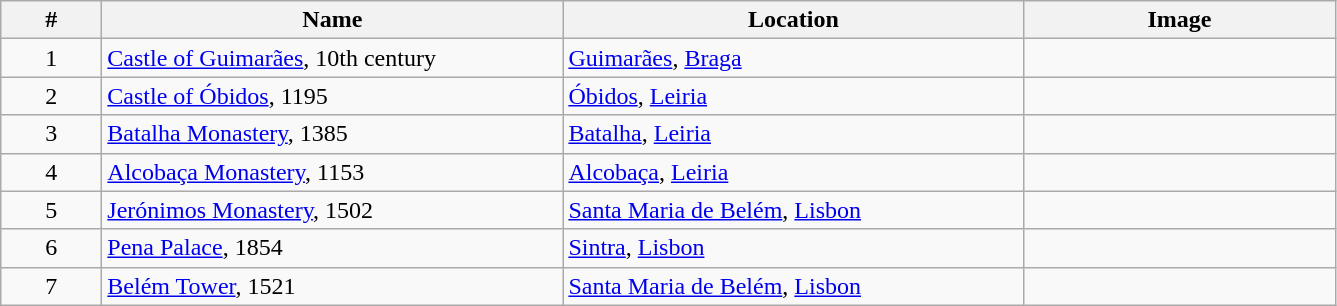<table class="wikitable"  align=center>
<tr>
<th width=60px>#</th>
<th width=300px>Name</th>
<th width=300px>Location</th>
<th width=200px>Image</th>
</tr>
<tr>
<td align=center>1</td>
<td><a href='#'>Castle of Guimarães</a>, 10th century</td>
<td><a href='#'>Guimarães</a>, <a href='#'>Braga</a> <br></td>
<td></td>
</tr>
<tr>
<td align=center>2</td>
<td><a href='#'>Castle of Óbidos</a>, 1195</td>
<td><a href='#'>Óbidos</a>, <a href='#'>Leiria</a><br></td>
<td></td>
</tr>
<tr>
<td align=center>3</td>
<td><a href='#'>Batalha Monastery</a>, 1385</td>
<td><a href='#'>Batalha</a>, <a href='#'>Leiria</a> <br></td>
<td></td>
</tr>
<tr>
<td align=center>4</td>
<td><a href='#'>Alcobaça Monastery</a>, 1153</td>
<td><a href='#'>Alcobaça</a>, <a href='#'>Leiria</a> <br></td>
<td></td>
</tr>
<tr>
<td align=center>5</td>
<td><a href='#'>Jerónimos Monastery</a>, 1502</td>
<td><a href='#'>Santa Maria de Belém</a>, <a href='#'>Lisbon</a> <br></td>
<td></td>
</tr>
<tr>
<td align=center>6</td>
<td><a href='#'>Pena Palace</a>, 1854</td>
<td><a href='#'>Sintra</a>, <a href='#'>Lisbon</a> <br></td>
<td></td>
</tr>
<tr>
<td align=center>7</td>
<td><a href='#'>Belém Tower</a>, 1521</td>
<td><a href='#'>Santa Maria de Belém</a>, <a href='#'>Lisbon</a> <br></td>
<td></td>
</tr>
</table>
